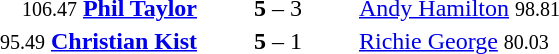<table style="text-align:center">
<tr>
<th width=223></th>
<th width=100></th>
<th width=223></th>
</tr>
<tr>
<td align=right><small><span>106.47</span></small> <strong><a href='#'>Phil Taylor</a></strong> </td>
<td><strong>5</strong> – 3</td>
<td align=left> <a href='#'>Andy Hamilton</a> <small><span>98.81</span></small></td>
</tr>
<tr>
<td align=right><small><span>95.49</span></small> <strong><a href='#'>Christian Kist</a></strong> </td>
<td><strong>5</strong> – 1</td>
<td align=left> <a href='#'>Richie George</a> <small><span>80.03</span></small></td>
</tr>
</table>
